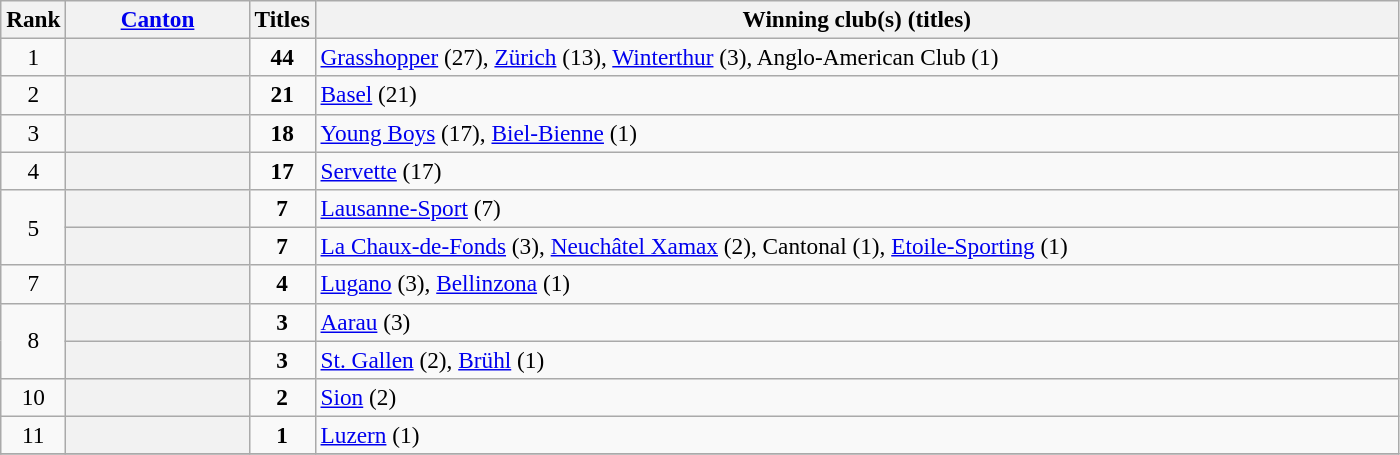<table class="wikitable sortable plainrowheaders" style="font-size:97%;">
<tr>
<th>Rank</th>
<th scope="col" width=115><a href='#'>Canton</a></th>
<th>Titles</th>
<th scope="col" width=715>Winning club(s) (titles)</th>
</tr>
<tr>
<td style="text-align:center">1</td>
<th scope="row"></th>
<td style="text-align:center"><strong>44</strong></td>
<td><a href='#'>Grasshopper</a> (27), <a href='#'>Zürich</a> (13), <a href='#'>Winterthur</a> (3), Anglo-American Club (1)</td>
</tr>
<tr>
<td style="text-align:center">2</td>
<th scope="row"></th>
<td style="text-align:center"><strong>21</strong></td>
<td><a href='#'>Basel</a> (21)</td>
</tr>
<tr>
<td style="text-align:center">3</td>
<th scope="row"></th>
<td style="text-align:center"><strong>18</strong></td>
<td><a href='#'>Young Boys</a> (17), <a href='#'>Biel-Bienne</a> (1)</td>
</tr>
<tr>
<td style="text-align:center">4</td>
<th scope="row"></th>
<td style="text-align:center"><strong>17</strong></td>
<td><a href='#'>Servette</a> (17)</td>
</tr>
<tr>
<td style="text-align:center" rowspan="2">5</td>
<th scope="row"></th>
<td style="text-align:center"><strong>7</strong></td>
<td><a href='#'>Lausanne-Sport</a> (7)</td>
</tr>
<tr>
<th scope="row"></th>
<td style="text-align:center"><strong>7</strong></td>
<td><a href='#'>La Chaux-de-Fonds</a> (3), <a href='#'>Neuchâtel Xamax</a> (2), Cantonal (1), <a href='#'>Etoile-Sporting</a> (1)</td>
</tr>
<tr>
<td style="text-align:center">7</td>
<th scope="row"></th>
<td style="text-align:center"><strong>4</strong></td>
<td><a href='#'>Lugano</a> (3), <a href='#'>Bellinzona</a> (1)</td>
</tr>
<tr>
<td style="text-align:center" rowspan="2">8</td>
<th scope="row"></th>
<td style="text-align:center"><strong>3</strong></td>
<td><a href='#'>Aarau</a> (3)</td>
</tr>
<tr>
<th scope="row"></th>
<td style="text-align:center"><strong>3</strong></td>
<td><a href='#'>St. Gallen</a> (2), <a href='#'>Brühl</a> (1)</td>
</tr>
<tr>
<td style="text-align:center">10</td>
<th scope="row"></th>
<td style="text-align:center"><strong>2</strong></td>
<td><a href='#'>Sion</a> (2)</td>
</tr>
<tr>
<td style="text-align:center">11</td>
<th scope="row"></th>
<td style="text-align:center"><strong>1</strong></td>
<td><a href='#'>Luzern</a> (1)</td>
</tr>
<tr>
</tr>
</table>
